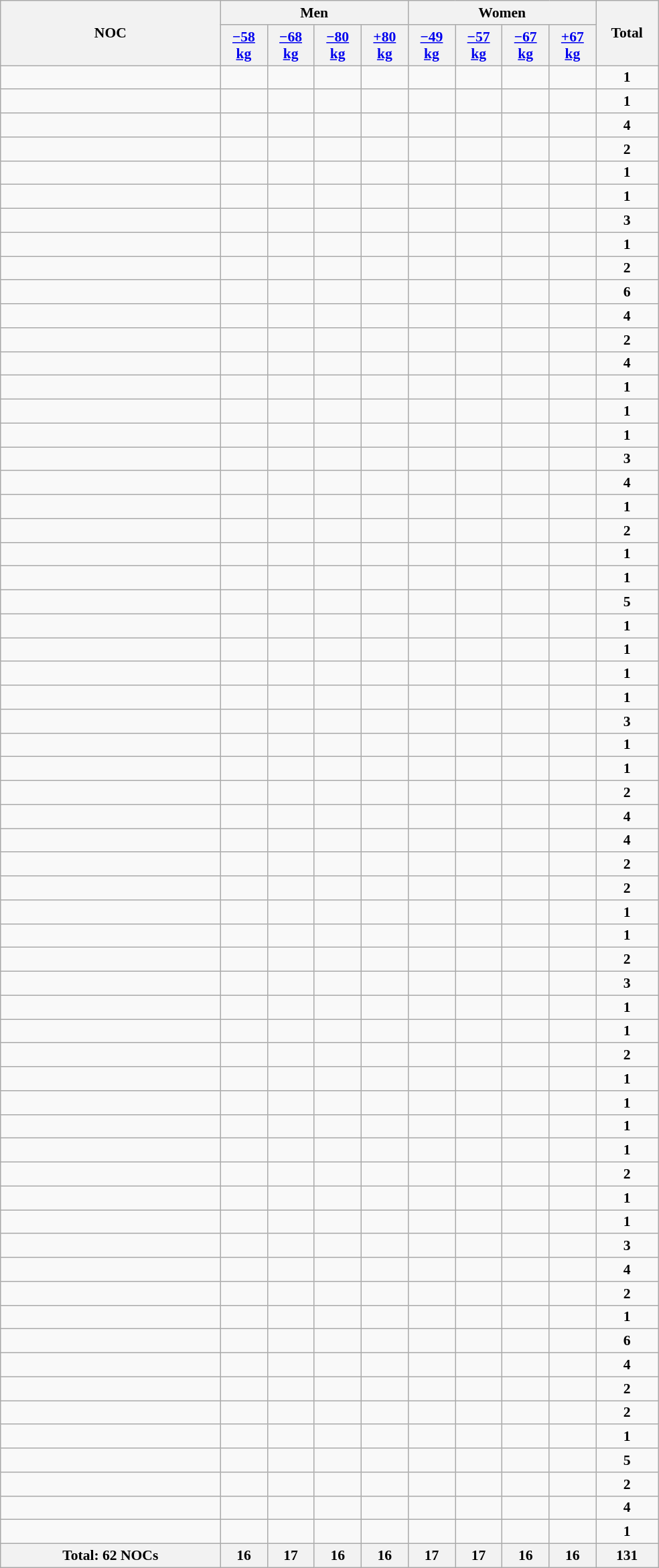<table class="wikitable sortable" style="text-align:center; font-size:90%">
<tr>
<th rowspan="2" width=212 align="left">NOC</th>
<th colspan=4>Men</th>
<th colspan=4>Women</th>
<th width=55 rowspan="2">Total</th>
</tr>
<tr>
<th width=40><a href='#'>−58 kg</a></th>
<th width=40><a href='#'>−68 kg</a></th>
<th width=40><a href='#'>−80 kg</a></th>
<th width=40><a href='#'>+80 kg</a></th>
<th width=40><a href='#'>−49 kg</a></th>
<th width=40><a href='#'>−57 kg</a></th>
<th width=40><a href='#'>−67 kg</a></th>
<th width=40><a href='#'>+67 kg</a></th>
</tr>
<tr>
<td align=left></td>
<td></td>
<td></td>
<td></td>
<td></td>
<td></td>
<td></td>
<td></td>
<td></td>
<td><strong>1</strong></td>
</tr>
<tr>
<td align=left></td>
<td></td>
<td></td>
<td></td>
<td></td>
<td></td>
<td></td>
<td></td>
<td></td>
<td><strong>1</strong></td>
</tr>
<tr>
<td align=left></td>
<td></td>
<td></td>
<td></td>
<td></td>
<td></td>
<td></td>
<td></td>
<td></td>
<td><strong>4</strong></td>
</tr>
<tr>
<td align=left></td>
<td></td>
<td></td>
<td></td>
<td></td>
<td></td>
<td></td>
<td></td>
<td></td>
<td><strong>2</strong></td>
</tr>
<tr>
<td align=left></td>
<td></td>
<td></td>
<td></td>
<td></td>
<td></td>
<td></td>
<td></td>
<td></td>
<td><strong>1</strong></td>
</tr>
<tr>
<td align=left></td>
<td></td>
<td></td>
<td></td>
<td></td>
<td></td>
<td></td>
<td></td>
<td></td>
<td><strong>1</strong></td>
</tr>
<tr>
<td align=left></td>
<td></td>
<td></td>
<td></td>
<td></td>
<td></td>
<td></td>
<td></td>
<td></td>
<td><strong>3</strong></td>
</tr>
<tr>
<td align=left></td>
<td></td>
<td></td>
<td></td>
<td></td>
<td></td>
<td></td>
<td></td>
<td></td>
<td><strong>1</strong></td>
</tr>
<tr>
<td align=left></td>
<td></td>
<td></td>
<td></td>
<td></td>
<td></td>
<td></td>
<td></td>
<td></td>
<td><strong>2</strong></td>
</tr>
<tr>
<td align=left></td>
<td></td>
<td></td>
<td></td>
<td></td>
<td></td>
<td></td>
<td></td>
<td></td>
<td><strong>6</strong></td>
</tr>
<tr>
<td align=left></td>
<td></td>
<td></td>
<td></td>
<td></td>
<td></td>
<td></td>
<td></td>
<td></td>
<td><strong>4</strong></td>
</tr>
<tr>
<td align=left></td>
<td></td>
<td></td>
<td></td>
<td></td>
<td></td>
<td></td>
<td></td>
<td></td>
<td><strong>2</strong></td>
</tr>
<tr>
<td align=left></td>
<td></td>
<td></td>
<td></td>
<td></td>
<td></td>
<td></td>
<td></td>
<td></td>
<td><strong>4</strong></td>
</tr>
<tr>
<td align=left></td>
<td></td>
<td></td>
<td></td>
<td></td>
<td></td>
<td></td>
<td></td>
<td></td>
<td><strong>1</strong></td>
</tr>
<tr>
<td align=left></td>
<td></td>
<td></td>
<td></td>
<td></td>
<td></td>
<td></td>
<td></td>
<td></td>
<td><strong>1</strong></td>
</tr>
<tr>
<td align=left></td>
<td></td>
<td></td>
<td></td>
<td></td>
<td></td>
<td></td>
<td></td>
<td></td>
<td><strong>1</strong></td>
</tr>
<tr>
<td align=left></td>
<td></td>
<td></td>
<td></td>
<td></td>
<td></td>
<td></td>
<td></td>
<td></td>
<td><strong>3</strong></td>
</tr>
<tr>
<td align=left></td>
<td></td>
<td></td>
<td></td>
<td></td>
<td></td>
<td></td>
<td></td>
<td></td>
<td><strong>4</strong></td>
</tr>
<tr>
<td align=left></td>
<td></td>
<td></td>
<td></td>
<td></td>
<td></td>
<td></td>
<td></td>
<td></td>
<td><strong>1</strong></td>
</tr>
<tr>
<td align=left></td>
<td></td>
<td></td>
<td></td>
<td></td>
<td></td>
<td></td>
<td></td>
<td></td>
<td><strong>2</strong></td>
</tr>
<tr>
<td align=left></td>
<td></td>
<td></td>
<td></td>
<td></td>
<td></td>
<td></td>
<td></td>
<td></td>
<td><strong>1</strong></td>
</tr>
<tr>
<td align=left></td>
<td></td>
<td></td>
<td></td>
<td></td>
<td></td>
<td></td>
<td></td>
<td></td>
<td><strong>1</strong></td>
</tr>
<tr>
<td align=left></td>
<td></td>
<td></td>
<td></td>
<td></td>
<td></td>
<td></td>
<td></td>
<td></td>
<td><strong>5</strong></td>
</tr>
<tr>
<td align=left></td>
<td></td>
<td></td>
<td></td>
<td></td>
<td></td>
<td></td>
<td></td>
<td></td>
<td><strong>1</strong></td>
</tr>
<tr>
<td align=left></td>
<td></td>
<td></td>
<td></td>
<td></td>
<td></td>
<td></td>
<td></td>
<td></td>
<td><strong>1</strong></td>
</tr>
<tr>
<td align=left></td>
<td></td>
<td></td>
<td></td>
<td></td>
<td></td>
<td></td>
<td></td>
<td></td>
<td><strong>1</strong></td>
</tr>
<tr>
<td align=left></td>
<td></td>
<td></td>
<td></td>
<td></td>
<td></td>
<td></td>
<td></td>
<td></td>
<td><strong>1</strong></td>
</tr>
<tr>
<td align=left></td>
<td></td>
<td></td>
<td></td>
<td></td>
<td></td>
<td></td>
<td></td>
<td></td>
<td><strong>3</strong></td>
</tr>
<tr>
<td align=left></td>
<td></td>
<td></td>
<td></td>
<td></td>
<td></td>
<td></td>
<td></td>
<td></td>
<td><strong>1</strong></td>
</tr>
<tr>
<td align=left></td>
<td></td>
<td></td>
<td></td>
<td></td>
<td></td>
<td></td>
<td></td>
<td></td>
<td><strong>1</strong></td>
</tr>
<tr>
<td align=left></td>
<td></td>
<td></td>
<td></td>
<td></td>
<td></td>
<td></td>
<td></td>
<td></td>
<td><strong>2</strong></td>
</tr>
<tr>
<td align=left></td>
<td></td>
<td></td>
<td></td>
<td></td>
<td></td>
<td></td>
<td></td>
<td></td>
<td><strong>4</strong></td>
</tr>
<tr>
<td align=left></td>
<td></td>
<td></td>
<td></td>
<td></td>
<td></td>
<td></td>
<td></td>
<td></td>
<td><strong>4</strong></td>
</tr>
<tr>
<td align=left></td>
<td></td>
<td></td>
<td></td>
<td></td>
<td></td>
<td></td>
<td></td>
<td></td>
<td><strong>2</strong></td>
</tr>
<tr>
<td align=left></td>
<td></td>
<td></td>
<td></td>
<td></td>
<td></td>
<td></td>
<td></td>
<td></td>
<td><strong>2</strong></td>
</tr>
<tr>
<td align=left></td>
<td></td>
<td></td>
<td></td>
<td></td>
<td></td>
<td></td>
<td></td>
<td></td>
<td><strong>1</strong></td>
</tr>
<tr>
<td align=left></td>
<td></td>
<td></td>
<td></td>
<td></td>
<td></td>
<td></td>
<td></td>
<td></td>
<td><strong>1</strong></td>
</tr>
<tr>
<td align=left></td>
<td></td>
<td></td>
<td></td>
<td></td>
<td></td>
<td></td>
<td></td>
<td></td>
<td><strong>2</strong></td>
</tr>
<tr>
<td align=left></td>
<td></td>
<td></td>
<td></td>
<td></td>
<td></td>
<td></td>
<td></td>
<td></td>
<td><strong>3</strong></td>
</tr>
<tr>
<td align=left></td>
<td></td>
<td></td>
<td></td>
<td></td>
<td></td>
<td></td>
<td></td>
<td></td>
<td><strong>1</strong></td>
</tr>
<tr>
<td align=left></td>
<td></td>
<td></td>
<td></td>
<td></td>
<td></td>
<td></td>
<td></td>
<td></td>
<td><strong>1</strong></td>
</tr>
<tr>
<td align=left></td>
<td></td>
<td></td>
<td></td>
<td></td>
<td></td>
<td></td>
<td></td>
<td></td>
<td><strong>2</strong></td>
</tr>
<tr>
<td align=left></td>
<td></td>
<td></td>
<td></td>
<td></td>
<td></td>
<td></td>
<td></td>
<td></td>
<td><strong>1</strong></td>
</tr>
<tr>
<td align=left></td>
<td></td>
<td></td>
<td></td>
<td></td>
<td></td>
<td></td>
<td></td>
<td></td>
<td><strong>1</strong></td>
</tr>
<tr>
<td align=left></td>
<td></td>
<td></td>
<td></td>
<td></td>
<td></td>
<td></td>
<td></td>
<td></td>
<td><strong>1</strong></td>
</tr>
<tr>
<td align=left></td>
<td></td>
<td></td>
<td></td>
<td></td>
<td></td>
<td></td>
<td></td>
<td></td>
<td><strong>1</strong></td>
</tr>
<tr>
<td align=left></td>
<td></td>
<td></td>
<td></td>
<td></td>
<td></td>
<td></td>
<td></td>
<td></td>
<td><strong>2</strong></td>
</tr>
<tr>
<td align=left></td>
<td></td>
<td></td>
<td></td>
<td></td>
<td></td>
<td></td>
<td></td>
<td></td>
<td><strong>1</strong></td>
</tr>
<tr>
<td align=left></td>
<td></td>
<td></td>
<td></td>
<td></td>
<td></td>
<td></td>
<td></td>
<td></td>
<td><strong>1</strong></td>
</tr>
<tr>
<td align=left></td>
<td></td>
<td></td>
<td></td>
<td></td>
<td></td>
<td></td>
<td></td>
<td></td>
<td><strong>3</strong></td>
</tr>
<tr>
<td align=left></td>
<td></td>
<td></td>
<td></td>
<td></td>
<td></td>
<td></td>
<td></td>
<td></td>
<td><strong>4</strong></td>
</tr>
<tr>
<td align=left></td>
<td></td>
<td></td>
<td></td>
<td></td>
<td></td>
<td></td>
<td></td>
<td></td>
<td><strong>2</strong></td>
</tr>
<tr>
<td align=left></td>
<td></td>
<td></td>
<td></td>
<td></td>
<td></td>
<td></td>
<td></td>
<td></td>
<td><strong>1</strong></td>
</tr>
<tr>
<td align=left></td>
<td></td>
<td></td>
<td></td>
<td></td>
<td></td>
<td></td>
<td></td>
<td></td>
<td><strong>6</strong></td>
</tr>
<tr>
<td align=left></td>
<td></td>
<td></td>
<td></td>
<td></td>
<td></td>
<td></td>
<td></td>
<td></td>
<td><strong>4</strong></td>
</tr>
<tr>
<td align=left></td>
<td></td>
<td></td>
<td></td>
<td></td>
<td></td>
<td></td>
<td></td>
<td></td>
<td><strong>2</strong></td>
</tr>
<tr>
<td align=left></td>
<td></td>
<td></td>
<td></td>
<td></td>
<td></td>
<td></td>
<td></td>
<td></td>
<td><strong>2</strong></td>
</tr>
<tr>
<td align=left></td>
<td></td>
<td></td>
<td></td>
<td></td>
<td></td>
<td></td>
<td></td>
<td></td>
<td><strong>1</strong></td>
</tr>
<tr>
<td align=left></td>
<td></td>
<td></td>
<td></td>
<td></td>
<td></td>
<td></td>
<td></td>
<td></td>
<td><strong>5</strong></td>
</tr>
<tr>
<td align=left></td>
<td></td>
<td></td>
<td></td>
<td></td>
<td></td>
<td></td>
<td></td>
<td></td>
<td><strong>2</strong></td>
</tr>
<tr>
<td align=left></td>
<td></td>
<td></td>
<td></td>
<td></td>
<td></td>
<td></td>
<td></td>
<td></td>
<td><strong>4</strong></td>
</tr>
<tr>
<td align=left></td>
<td></td>
<td></td>
<td></td>
<td></td>
<td></td>
<td></td>
<td></td>
<td></td>
<td><strong>1</strong></td>
</tr>
<tr>
<th>Total: 62 NOCs</th>
<th>16</th>
<th>17</th>
<th>16</th>
<th>16</th>
<th>17</th>
<th>17</th>
<th>16</th>
<th>16</th>
<th>131</th>
</tr>
</table>
